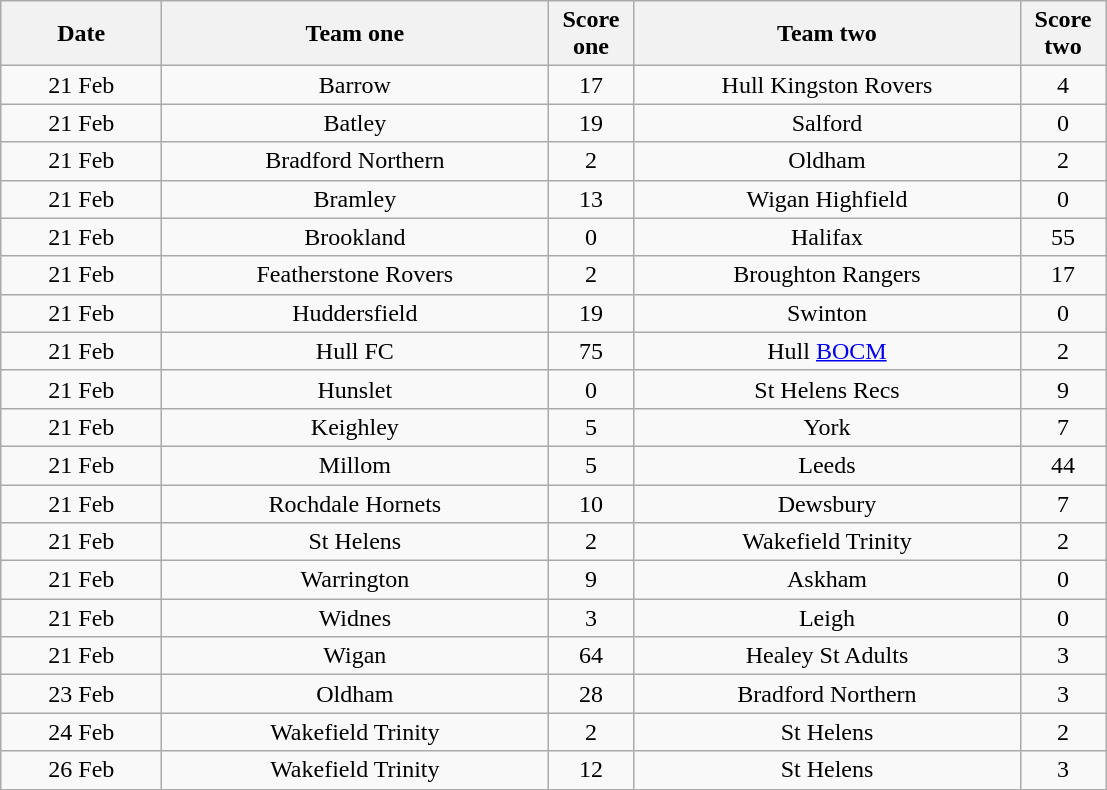<table class="wikitable" style="text-align: center">
<tr>
<th width=100>Date</th>
<th width=250>Team one</th>
<th width=50>Score one</th>
<th width=250>Team two</th>
<th width=50>Score two</th>
</tr>
<tr>
<td>21 Feb</td>
<td>Barrow</td>
<td>17</td>
<td>Hull Kingston Rovers</td>
<td>4</td>
</tr>
<tr>
<td>21 Feb</td>
<td>Batley</td>
<td>19</td>
<td>Salford</td>
<td>0</td>
</tr>
<tr>
<td>21 Feb</td>
<td>Bradford Northern</td>
<td>2</td>
<td>Oldham</td>
<td>2</td>
</tr>
<tr>
<td>21 Feb</td>
<td>Bramley</td>
<td>13</td>
<td>Wigan Highfield</td>
<td>0</td>
</tr>
<tr>
<td>21 Feb</td>
<td>Brookland</td>
<td>0</td>
<td>Halifax</td>
<td>55</td>
</tr>
<tr>
<td>21 Feb</td>
<td>Featherstone Rovers</td>
<td>2</td>
<td>Broughton Rangers</td>
<td>17</td>
</tr>
<tr>
<td>21 Feb</td>
<td>Huddersfield</td>
<td>19</td>
<td>Swinton</td>
<td>0</td>
</tr>
<tr>
<td>21 Feb</td>
<td>Hull FC</td>
<td>75</td>
<td>Hull <a href='#'>BOCM</a></td>
<td>2</td>
</tr>
<tr>
<td>21 Feb</td>
<td>Hunslet</td>
<td>0</td>
<td>St Helens Recs</td>
<td>9</td>
</tr>
<tr>
<td>21 Feb</td>
<td>Keighley</td>
<td>5</td>
<td>York</td>
<td>7</td>
</tr>
<tr>
<td>21 Feb</td>
<td>Millom</td>
<td>5</td>
<td>Leeds</td>
<td>44</td>
</tr>
<tr>
<td>21 Feb</td>
<td>Rochdale Hornets</td>
<td>10</td>
<td>Dewsbury</td>
<td>7</td>
</tr>
<tr>
<td>21 Feb</td>
<td>St Helens</td>
<td>2</td>
<td>Wakefield Trinity</td>
<td>2</td>
</tr>
<tr>
<td>21 Feb</td>
<td>Warrington</td>
<td>9</td>
<td>Askham</td>
<td>0</td>
</tr>
<tr>
<td>21 Feb</td>
<td>Widnes</td>
<td>3</td>
<td>Leigh</td>
<td>0</td>
</tr>
<tr>
<td>21 Feb</td>
<td>Wigan</td>
<td>64</td>
<td>Healey St Adults</td>
<td>3</td>
</tr>
<tr>
<td>23 Feb</td>
<td>Oldham</td>
<td>28</td>
<td>Bradford Northern</td>
<td>3</td>
</tr>
<tr>
<td>24 Feb</td>
<td>Wakefield Trinity</td>
<td>2</td>
<td>St Helens</td>
<td>2</td>
</tr>
<tr>
<td>26 Feb</td>
<td>Wakefield Trinity</td>
<td>12</td>
<td>St Helens</td>
<td>3</td>
</tr>
</table>
